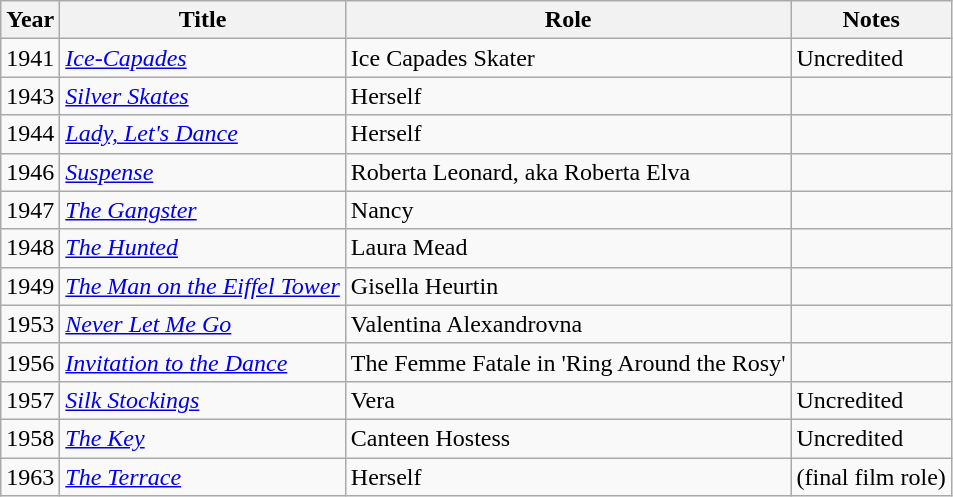<table class="wikitable">
<tr>
<th>Year</th>
<th>Title</th>
<th>Role</th>
<th>Notes</th>
</tr>
<tr>
<td>1941</td>
<td><em><a href='#'>Ice-Capades</a></em></td>
<td>Ice Capades Skater</td>
<td>Uncredited</td>
</tr>
<tr>
<td>1943</td>
<td><em><a href='#'>Silver Skates</a></em></td>
<td>Herself</td>
<td></td>
</tr>
<tr>
<td>1944</td>
<td><em><a href='#'>Lady, Let's Dance</a></em></td>
<td>Herself</td>
<td></td>
</tr>
<tr>
<td>1946</td>
<td><em><a href='#'>Suspense</a></em></td>
<td>Roberta Leonard, aka Roberta Elva</td>
<td></td>
</tr>
<tr>
<td>1947</td>
<td><em><a href='#'>The Gangster</a></em></td>
<td>Nancy</td>
<td></td>
</tr>
<tr>
<td>1948</td>
<td><em><a href='#'>The Hunted</a></em></td>
<td>Laura Mead</td>
<td></td>
</tr>
<tr>
<td>1949</td>
<td><em><a href='#'>The Man on the Eiffel Tower</a></em></td>
<td>Gisella Heurtin</td>
<td></td>
</tr>
<tr>
<td>1953</td>
<td><em><a href='#'>Never Let Me Go</a></em></td>
<td>Valentina Alexandrovna</td>
<td></td>
</tr>
<tr>
<td>1956</td>
<td><em><a href='#'>Invitation to the Dance</a></em></td>
<td>The Femme Fatale in 'Ring Around the Rosy'</td>
<td></td>
</tr>
<tr>
<td>1957</td>
<td><em><a href='#'>Silk Stockings</a></em></td>
<td>Vera</td>
<td>Uncredited</td>
</tr>
<tr>
<td>1958</td>
<td><em><a href='#'>The Key</a></em></td>
<td>Canteen Hostess</td>
<td>Uncredited</td>
</tr>
<tr>
<td>1963</td>
<td><em><a href='#'>The Terrace</a></em></td>
<td>Herself</td>
<td>(final film role)</td>
</tr>
</table>
